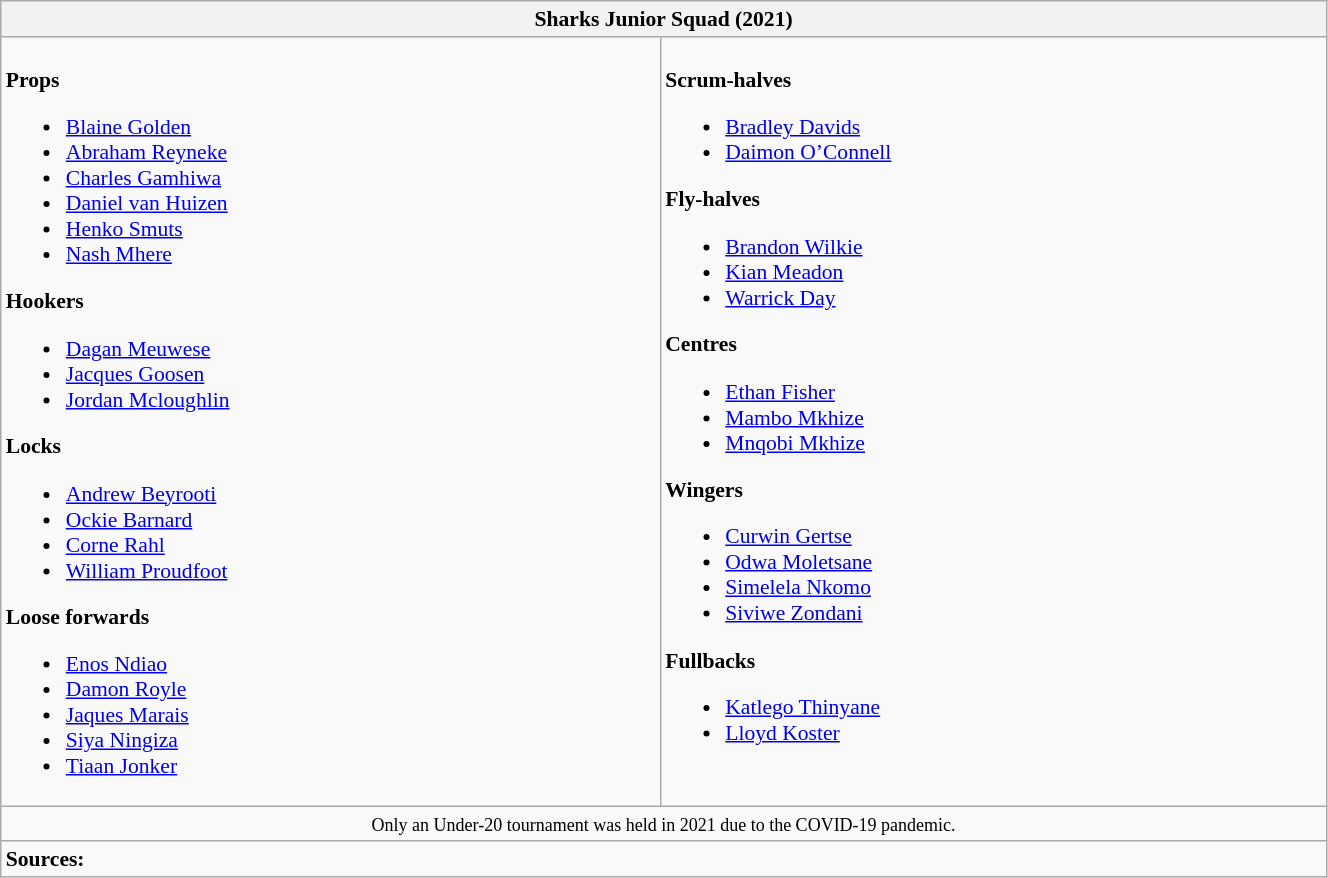<table class="wikitable" style="text-align:left; font-size:90%; width:70%">
<tr>
<th colspan="100%">Sharks Junior Squad (2021)</th>
</tr>
<tr valign="top">
<td><br><strong>Props</strong><ul><li> <a href='#'>Blaine Golden</a></li><li> <a href='#'>Abraham Reyneke</a></li><li> <a href='#'>Charles Gamhiwa</a></li><li> <a href='#'>Daniel van Huizen</a></li><li> <a href='#'>Henko Smuts</a></li><li> <a href='#'>Nash Mhere</a></li></ul><strong>Hookers</strong><ul><li> <a href='#'>Dagan Meuwese</a></li><li> <a href='#'>Jacques Goosen</a></li><li> <a href='#'>Jordan Mcloughlin</a></li></ul><strong>Locks</strong><ul><li> <a href='#'>Andrew Beyrooti</a></li><li> <a href='#'>Ockie Barnard</a></li><li> <a href='#'>Corne Rahl</a></li><li> <a href='#'>William Proudfoot</a></li></ul><strong>Loose forwards</strong><ul><li> <a href='#'>Enos Ndiao</a></li><li> <a href='#'>Damon Royle</a></li><li> <a href='#'>Jaques Marais</a></li><li> <a href='#'>Siya Ningiza</a></li><li> <a href='#'>Tiaan Jonker</a></li></ul></td>
<td><br><strong>Scrum-halves</strong><ul><li> <a href='#'>Bradley Davids</a></li><li> <a href='#'>Daimon O’Connell</a></li></ul><strong>Fly-halves</strong><ul><li> <a href='#'>Brandon Wilkie</a></li><li> <a href='#'>Kian Meadon</a></li><li> <a href='#'>Warrick Day</a></li></ul><strong>Centres</strong><ul><li> <a href='#'>Ethan Fisher</a></li><li> <a href='#'>Mambo Mkhize</a></li><li> <a href='#'>Mnqobi Mkhize</a></li></ul><strong>Wingers</strong><ul><li> <a href='#'>Curwin Gertse</a></li><li> <a href='#'>Odwa Moletsane</a></li><li> <a href='#'>Simelela Nkomo</a></li><li> <a href='#'>Siviwe Zondani</a></li></ul><strong>Fullbacks</strong><ul><li> <a href='#'>Katlego Thinyane</a></li><li> <a href='#'>Lloyd Koster</a></li></ul></td>
</tr>
<tr>
<td colspan="100%" style="text-align:center;"><small> Only an Under-20 tournament was held in 2021 due to the COVID-19 pandemic.</small></td>
</tr>
<tr>
<td colspan="100%" style="text-align:left;"><strong>Sources:</strong></td>
</tr>
</table>
